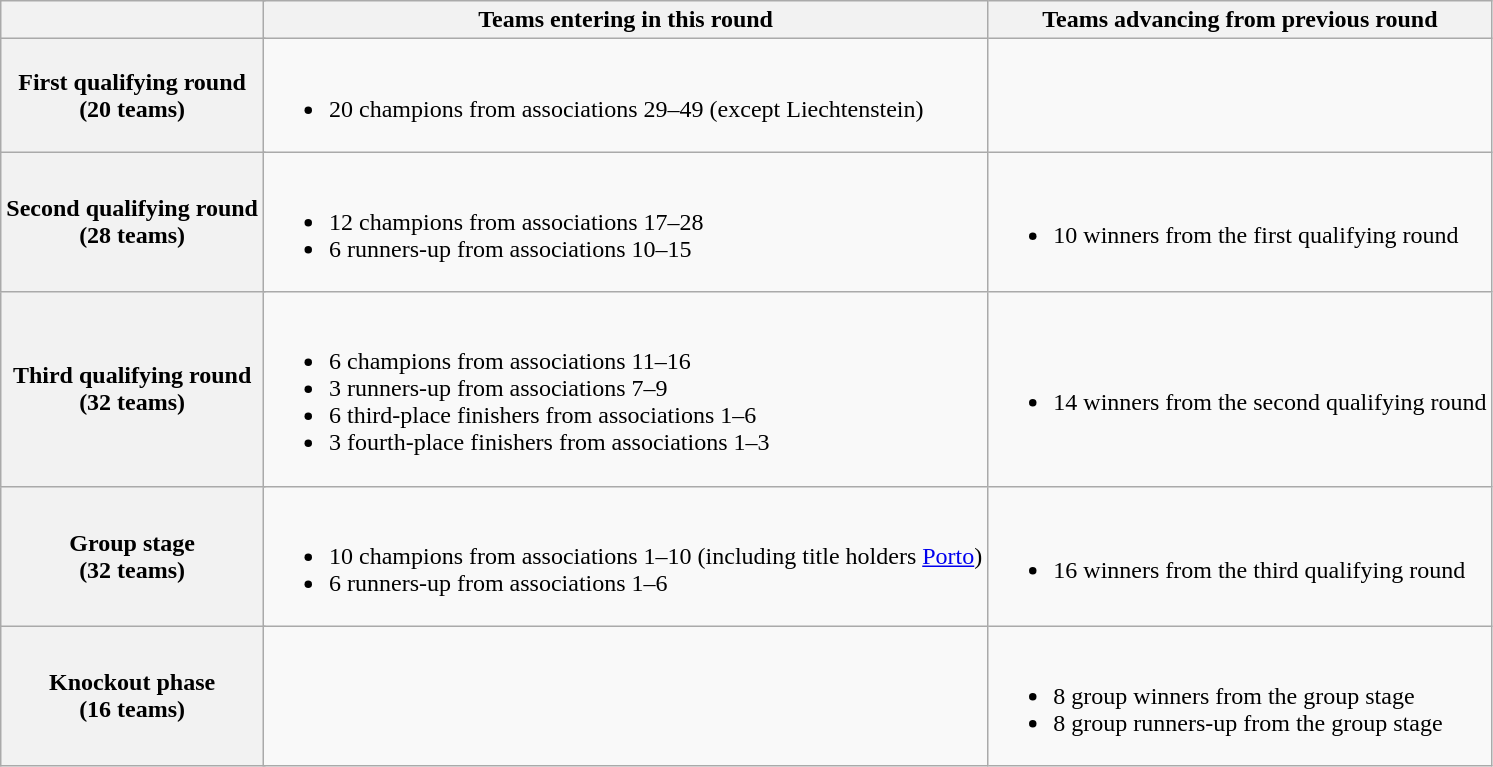<table class="wikitable">
<tr>
<th colspan=2></th>
<th>Teams entering in this round</th>
<th>Teams advancing from previous round</th>
</tr>
<tr>
<th colspan=2>First qualifying round<br>(20 teams)</th>
<td><br><ul><li>20 champions from associations 29–49 (except Liechtenstein)</li></ul></td>
<td></td>
</tr>
<tr>
<th colspan=2>Second qualifying round<br>(28 teams)</th>
<td><br><ul><li>12 champions from associations 17–28</li><li>6 runners-up from associations 10–15</li></ul></td>
<td><br><ul><li>10 winners from the first qualifying round</li></ul></td>
</tr>
<tr>
<th colspan=2>Third qualifying round<br>(32 teams)</th>
<td><br><ul><li>6 champions from associations 11–16</li><li>3 runners-up from associations 7–9</li><li>6 third-place finishers from associations 1–6</li><li>3 fourth-place finishers from associations 1–3</li></ul></td>
<td><br><ul><li>14 winners from the second qualifying round</li></ul></td>
</tr>
<tr>
<th colspan=2>Group stage<br>(32 teams)</th>
<td><br><ul><li>10 champions from associations 1–10 (including title holders <a href='#'>Porto</a>)</li><li>6 runners-up from associations 1–6</li></ul></td>
<td><br><ul><li>16 winners from the third qualifying round</li></ul></td>
</tr>
<tr>
<th colspan=2>Knockout phase<br>(16 teams)</th>
<td></td>
<td><br><ul><li>8 group winners from the group stage</li><li>8 group runners-up from the group stage</li></ul></td>
</tr>
</table>
